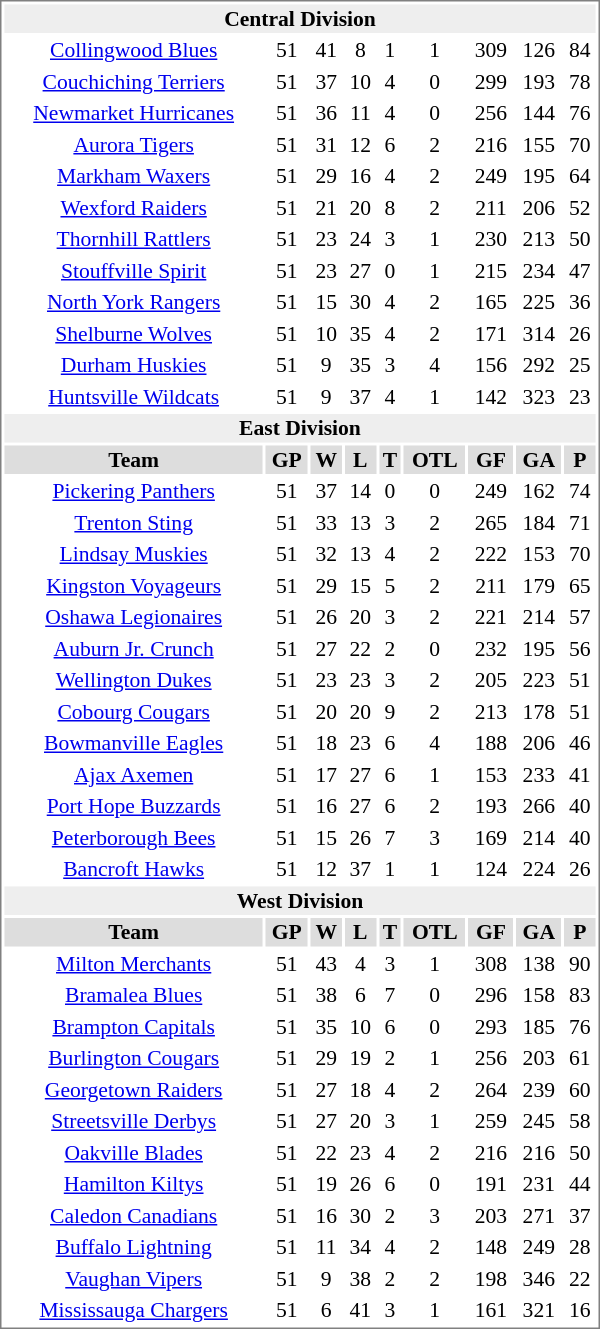<table cellpadding="0">
<tr align="left" style="vertical-align: top">
<td></td>
<td><br><table cellpadding="1" width="400px" style="font-size: 90%; border: 1px solid gray;">
<tr align="center"  bgcolor="#eeeeee">
<td colspan="11"><strong>Central Division</strong></td>
</tr>
<tr align="center">
<td><a href='#'>Collingwood Blues</a></td>
<td>51</td>
<td>41</td>
<td>8</td>
<td>1</td>
<td>1</td>
<td>309</td>
<td>126</td>
<td>84</td>
</tr>
<tr align="center">
<td><a href='#'>Couchiching Terriers</a></td>
<td>51</td>
<td>37</td>
<td>10</td>
<td>4</td>
<td>0</td>
<td>299</td>
<td>193</td>
<td>78</td>
</tr>
<tr align="center">
<td><a href='#'>Newmarket Hurricanes</a></td>
<td>51</td>
<td>36</td>
<td>11</td>
<td>4</td>
<td>0</td>
<td>256</td>
<td>144</td>
<td>76</td>
</tr>
<tr align="center">
<td><a href='#'>Aurora Tigers</a></td>
<td>51</td>
<td>31</td>
<td>12</td>
<td>6</td>
<td>2</td>
<td>216</td>
<td>155</td>
<td>70</td>
</tr>
<tr align="center">
<td><a href='#'>Markham Waxers</a></td>
<td>51</td>
<td>29</td>
<td>16</td>
<td>4</td>
<td>2</td>
<td>249</td>
<td>195</td>
<td>64</td>
</tr>
<tr align="center">
<td><a href='#'>Wexford Raiders</a></td>
<td>51</td>
<td>21</td>
<td>20</td>
<td>8</td>
<td>2</td>
<td>211</td>
<td>206</td>
<td>52</td>
</tr>
<tr align="center">
<td><a href='#'>Thornhill Rattlers</a></td>
<td>51</td>
<td>23</td>
<td>24</td>
<td>3</td>
<td>1</td>
<td>230</td>
<td>213</td>
<td>50</td>
</tr>
<tr align="center">
<td><a href='#'>Stouffville Spirit</a></td>
<td>51</td>
<td>23</td>
<td>27</td>
<td>0</td>
<td>1</td>
<td>215</td>
<td>234</td>
<td>47</td>
</tr>
<tr align="center">
<td><a href='#'>North York Rangers</a></td>
<td>51</td>
<td>15</td>
<td>30</td>
<td>4</td>
<td>2</td>
<td>165</td>
<td>225</td>
<td>36</td>
</tr>
<tr align="center">
<td><a href='#'>Shelburne Wolves</a></td>
<td>51</td>
<td>10</td>
<td>35</td>
<td>4</td>
<td>2</td>
<td>171</td>
<td>314</td>
<td>26</td>
</tr>
<tr align="center">
<td><a href='#'>Durham Huskies</a></td>
<td>51</td>
<td>9</td>
<td>35</td>
<td>3</td>
<td>4</td>
<td>156</td>
<td>292</td>
<td>25</td>
</tr>
<tr align="center">
<td><a href='#'>Huntsville Wildcats</a></td>
<td>51</td>
<td>9</td>
<td>37</td>
<td>4</td>
<td>1</td>
<td>142</td>
<td>323</td>
<td>23</td>
</tr>
<tr align="center"  bgcolor="#eeeeee">
<td colspan="11"><strong>East Division</strong></td>
</tr>
<tr align="center"  bgcolor="#dddddd">
<td><strong>Team</strong></td>
<td><strong>GP</strong></td>
<td><strong>W</strong></td>
<td><strong>L</strong></td>
<td><strong>T</strong></td>
<td><strong>OTL</strong></td>
<td><strong>GF</strong></td>
<td><strong>GA</strong></td>
<td><strong>P</strong></td>
</tr>
<tr align="center">
<td><a href='#'>Pickering Panthers</a></td>
<td>51</td>
<td>37</td>
<td>14</td>
<td>0</td>
<td>0</td>
<td>249</td>
<td>162</td>
<td>74</td>
</tr>
<tr align="center">
<td><a href='#'>Trenton Sting</a></td>
<td>51</td>
<td>33</td>
<td>13</td>
<td>3</td>
<td>2</td>
<td>265</td>
<td>184</td>
<td>71</td>
</tr>
<tr align="center">
<td><a href='#'>Lindsay Muskies</a></td>
<td>51</td>
<td>32</td>
<td>13</td>
<td>4</td>
<td>2</td>
<td>222</td>
<td>153</td>
<td>70</td>
</tr>
<tr align="center">
<td><a href='#'>Kingston Voyageurs</a></td>
<td>51</td>
<td>29</td>
<td>15</td>
<td>5</td>
<td>2</td>
<td>211</td>
<td>179</td>
<td>65</td>
</tr>
<tr align="center">
<td><a href='#'>Oshawa Legionaires</a></td>
<td>51</td>
<td>26</td>
<td>20</td>
<td>3</td>
<td>2</td>
<td>221</td>
<td>214</td>
<td>57</td>
</tr>
<tr align="center">
<td><a href='#'>Auburn Jr. Crunch</a></td>
<td>51</td>
<td>27</td>
<td>22</td>
<td>2</td>
<td>0</td>
<td>232</td>
<td>195</td>
<td>56</td>
</tr>
<tr align="center">
<td><a href='#'>Wellington Dukes</a></td>
<td>51</td>
<td>23</td>
<td>23</td>
<td>3</td>
<td>2</td>
<td>205</td>
<td>223</td>
<td>51</td>
</tr>
<tr align="center">
<td><a href='#'>Cobourg Cougars</a></td>
<td>51</td>
<td>20</td>
<td>20</td>
<td>9</td>
<td>2</td>
<td>213</td>
<td>178</td>
<td>51</td>
</tr>
<tr align="center">
<td><a href='#'>Bowmanville Eagles</a></td>
<td>51</td>
<td>18</td>
<td>23</td>
<td>6</td>
<td>4</td>
<td>188</td>
<td>206</td>
<td>46</td>
</tr>
<tr align="center">
<td><a href='#'>Ajax Axemen</a></td>
<td>51</td>
<td>17</td>
<td>27</td>
<td>6</td>
<td>1</td>
<td>153</td>
<td>233</td>
<td>41</td>
</tr>
<tr align="center">
<td><a href='#'>Port Hope Buzzards</a></td>
<td>51</td>
<td>16</td>
<td>27</td>
<td>6</td>
<td>2</td>
<td>193</td>
<td>266</td>
<td>40</td>
</tr>
<tr align="center">
<td><a href='#'>Peterborough Bees</a></td>
<td>51</td>
<td>15</td>
<td>26</td>
<td>7</td>
<td>3</td>
<td>169</td>
<td>214</td>
<td>40</td>
</tr>
<tr align="center">
<td><a href='#'>Bancroft Hawks</a></td>
<td>51</td>
<td>12</td>
<td>37</td>
<td>1</td>
<td>1</td>
<td>124</td>
<td>224</td>
<td>26</td>
</tr>
<tr align="center"  bgcolor="#eeeeee">
<td colspan="11"><strong>West Division</strong></td>
</tr>
<tr align="center"  bgcolor="#dddddd">
<td><strong>Team</strong></td>
<td><strong>GP</strong></td>
<td><strong>W</strong></td>
<td><strong>L</strong></td>
<td><strong>T</strong></td>
<td><strong>OTL</strong></td>
<td><strong>GF</strong></td>
<td><strong>GA</strong></td>
<td><strong>P</strong></td>
</tr>
<tr align="center">
<td><a href='#'>Milton Merchants</a></td>
<td>51</td>
<td>43</td>
<td>4</td>
<td>3</td>
<td>1</td>
<td>308</td>
<td>138</td>
<td>90</td>
</tr>
<tr align="center">
<td><a href='#'>Bramalea Blues</a></td>
<td>51</td>
<td>38</td>
<td>6</td>
<td>7</td>
<td>0</td>
<td>296</td>
<td>158</td>
<td>83</td>
</tr>
<tr align="center">
<td><a href='#'>Brampton Capitals</a></td>
<td>51</td>
<td>35</td>
<td>10</td>
<td>6</td>
<td>0</td>
<td>293</td>
<td>185</td>
<td>76</td>
</tr>
<tr align="center">
<td><a href='#'>Burlington Cougars</a></td>
<td>51</td>
<td>29</td>
<td>19</td>
<td>2</td>
<td>1</td>
<td>256</td>
<td>203</td>
<td>61</td>
</tr>
<tr align="center">
<td><a href='#'>Georgetown Raiders</a></td>
<td>51</td>
<td>27</td>
<td>18</td>
<td>4</td>
<td>2</td>
<td>264</td>
<td>239</td>
<td>60</td>
</tr>
<tr align="center">
<td><a href='#'>Streetsville Derbys</a></td>
<td>51</td>
<td>27</td>
<td>20</td>
<td>3</td>
<td>1</td>
<td>259</td>
<td>245</td>
<td>58</td>
</tr>
<tr align="center">
<td><a href='#'>Oakville Blades</a></td>
<td>51</td>
<td>22</td>
<td>23</td>
<td>4</td>
<td>2</td>
<td>216</td>
<td>216</td>
<td>50</td>
</tr>
<tr align="center">
<td><a href='#'>Hamilton Kiltys</a></td>
<td>51</td>
<td>19</td>
<td>26</td>
<td>6</td>
<td>0</td>
<td>191</td>
<td>231</td>
<td>44</td>
</tr>
<tr align="center">
<td><a href='#'>Caledon Canadians</a></td>
<td>51</td>
<td>16</td>
<td>30</td>
<td>2</td>
<td>3</td>
<td>203</td>
<td>271</td>
<td>37</td>
</tr>
<tr align="center">
<td><a href='#'>Buffalo Lightning</a></td>
<td>51</td>
<td>11</td>
<td>34</td>
<td>4</td>
<td>2</td>
<td>148</td>
<td>249</td>
<td>28</td>
</tr>
<tr align="center">
<td><a href='#'>Vaughan Vipers</a></td>
<td>51</td>
<td>9</td>
<td>38</td>
<td>2</td>
<td>2</td>
<td>198</td>
<td>346</td>
<td>22</td>
</tr>
<tr align="center">
<td><a href='#'>Mississauga Chargers</a></td>
<td>51</td>
<td>6</td>
<td>41</td>
<td>3</td>
<td>1</td>
<td>161</td>
<td>321</td>
<td>16</td>
</tr>
</table>
</td>
</tr>
</table>
